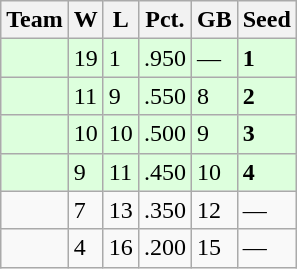<table class=wikitable>
<tr>
<th>Team</th>
<th>W</th>
<th>L</th>
<th>Pct.</th>
<th>GB</th>
<th>Seed</th>
</tr>
<tr bgcolor=ddffdd>
<td></td>
<td>19</td>
<td>1</td>
<td>.950</td>
<td>—</td>
<td><strong>1</strong></td>
</tr>
<tr bgcolor=ddffdd>
<td></td>
<td>11</td>
<td>9</td>
<td>.550</td>
<td>8</td>
<td><strong>2</strong></td>
</tr>
<tr bgcolor=ddffdd>
<td></td>
<td>10</td>
<td>10</td>
<td>.500</td>
<td>9</td>
<td><strong>3</strong></td>
</tr>
<tr bgcolor=ddffdd>
<td></td>
<td>9</td>
<td>11</td>
<td>.450</td>
<td>10</td>
<td><strong>4</strong></td>
</tr>
<tr>
<td></td>
<td>7</td>
<td>13</td>
<td>.350</td>
<td>12</td>
<td>—</td>
</tr>
<tr>
<td></td>
<td>4</td>
<td>16</td>
<td>.200</td>
<td>15</td>
<td>—</td>
</tr>
</table>
